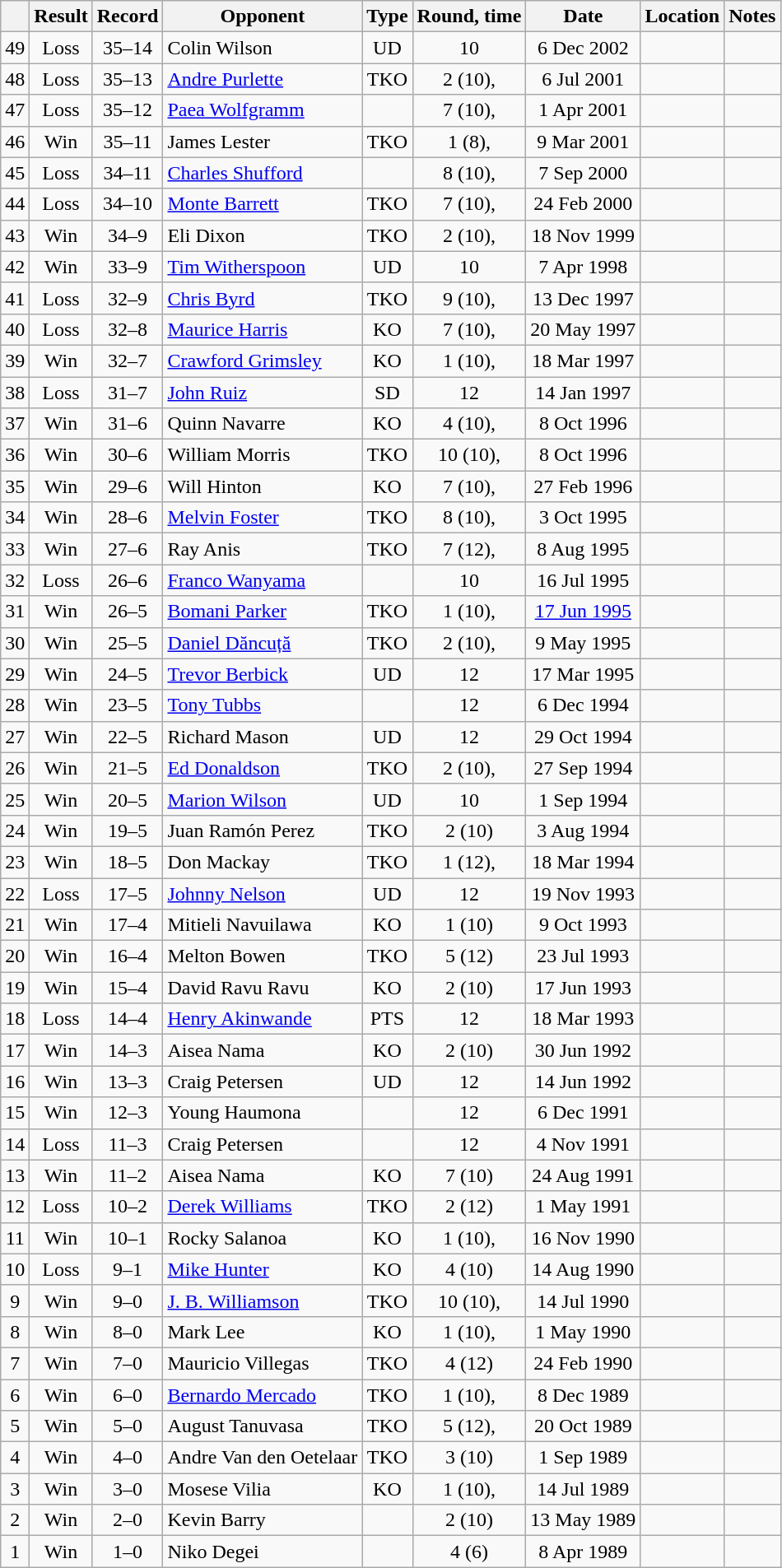<table class="wikitable" style="text-align:center">
<tr>
<th></th>
<th>Result</th>
<th>Record</th>
<th>Opponent</th>
<th>Type</th>
<th>Round, time</th>
<th>Date</th>
<th>Location</th>
<th>Notes</th>
</tr>
<tr>
<td>49</td>
<td>Loss</td>
<td>35–14</td>
<td style="text-align:left;">Colin Wilson</td>
<td>UD</td>
<td>10</td>
<td>6 Dec 2002</td>
<td style="text-align:left;"></td>
<td style="text-align:left;"></td>
</tr>
<tr>
<td>48</td>
<td>Loss</td>
<td>35–13</td>
<td style="text-align:left;"><a href='#'>Andre Purlette</a></td>
<td>TKO</td>
<td>2 (10), </td>
<td>6 Jul 2001</td>
<td style="text-align:left;"></td>
<td style="text-align:left;"></td>
</tr>
<tr>
<td>47</td>
<td>Loss</td>
<td>35–12</td>
<td style="text-align:left;"><a href='#'>Paea Wolfgramm</a></td>
<td></td>
<td>7 (10), </td>
<td>1 Apr 2001</td>
<td style="text-align:left;"></td>
<td style="text-align:left;"></td>
</tr>
<tr>
<td>46</td>
<td>Win</td>
<td>35–11</td>
<td style="text-align:left;">James Lester</td>
<td>TKO</td>
<td>1 (8), </td>
<td>9 Mar 2001</td>
<td style="text-align:left;"></td>
<td style="text-align:left;"></td>
</tr>
<tr>
<td>45</td>
<td>Loss</td>
<td>34–11</td>
<td style="text-align:left;"><a href='#'>Charles Shufford</a></td>
<td></td>
<td>8 (10), </td>
<td>7 Sep 2000</td>
<td style="text-align:left;"></td>
<td style="text-align:left;"></td>
</tr>
<tr>
<td>44</td>
<td>Loss</td>
<td>34–10</td>
<td style="text-align:left;"><a href='#'>Monte Barrett</a></td>
<td>TKO</td>
<td>7 (10), </td>
<td>24 Feb 2000</td>
<td style="text-align:left;"></td>
<td style="text-align:left;"></td>
</tr>
<tr>
<td>43</td>
<td>Win</td>
<td>34–9</td>
<td style="text-align:left;">Eli Dixon</td>
<td>TKO</td>
<td>2 (10), </td>
<td>18 Nov 1999</td>
<td style="text-align:left;"></td>
<td style="text-align:left;"></td>
</tr>
<tr>
<td>42</td>
<td>Win</td>
<td>33–9</td>
<td style="text-align:left;"><a href='#'>Tim Witherspoon</a></td>
<td>UD</td>
<td>10</td>
<td>7 Apr 1998</td>
<td style="text-align:left;"></td>
<td style="text-align:left;"></td>
</tr>
<tr>
<td>41</td>
<td>Loss</td>
<td>32–9</td>
<td style="text-align:left;"><a href='#'>Chris Byrd</a></td>
<td>TKO</td>
<td>9 (10), </td>
<td>13 Dec 1997</td>
<td style="text-align:left;"></td>
<td style="text-align:left;"></td>
</tr>
<tr>
<td>40</td>
<td>Loss</td>
<td>32–8</td>
<td style="text-align:left;"><a href='#'>Maurice Harris</a></td>
<td>KO</td>
<td>7 (10), </td>
<td>20 May 1997</td>
<td style="text-align:left;"></td>
<td style="text-align:left;"></td>
</tr>
<tr>
<td>39</td>
<td>Win</td>
<td>32–7</td>
<td style="text-align:left;"><a href='#'>Crawford Grimsley</a></td>
<td>KO</td>
<td>1 (10), </td>
<td>18 Mar 1997</td>
<td style="text-align:left;"></td>
<td style="text-align:left;"></td>
</tr>
<tr>
<td>38</td>
<td>Loss</td>
<td>31–7</td>
<td style="text-align:left;"><a href='#'>John Ruiz</a></td>
<td>SD</td>
<td>12</td>
<td>14 Jan 1997</td>
<td style="text-align:left;"></td>
<td style="text-align:left;"></td>
</tr>
<tr>
<td>37</td>
<td>Win</td>
<td>31–6</td>
<td style="text-align:left;">Quinn Navarre</td>
<td>KO</td>
<td>4 (10), </td>
<td>8 Oct 1996</td>
<td style="text-align:left;"></td>
<td style="text-align:left;"></td>
</tr>
<tr>
<td>36</td>
<td>Win</td>
<td>30–6</td>
<td style="text-align:left;">William Morris</td>
<td>TKO</td>
<td>10 (10), </td>
<td>8 Oct 1996</td>
<td style="text-align:left;"></td>
<td style="text-align:left;"></td>
</tr>
<tr>
<td>35</td>
<td>Win</td>
<td>29–6</td>
<td style="text-align:left;">Will Hinton</td>
<td>KO</td>
<td>7 (10), </td>
<td>27 Feb 1996</td>
<td style="text-align:left;"></td>
<td style="text-align:left;"></td>
</tr>
<tr>
<td>34</td>
<td>Win</td>
<td>28–6</td>
<td style="text-align:left;"><a href='#'>Melvin Foster</a></td>
<td>TKO</td>
<td>8 (10), </td>
<td>3 Oct 1995</td>
<td style="text-align:left;"></td>
<td style="text-align:left;"></td>
</tr>
<tr>
<td>33</td>
<td>Win</td>
<td>27–6</td>
<td style="text-align:left;">Ray Anis</td>
<td>TKO</td>
<td>7 (12), </td>
<td>8 Aug 1995</td>
<td style="text-align:left;"></td>
<td style="text-align:left;"></td>
</tr>
<tr>
<td>32</td>
<td>Loss</td>
<td>26–6</td>
<td style="text-align:left;"><a href='#'>Franco Wanyama</a></td>
<td></td>
<td>10</td>
<td>16 Jul 1995</td>
<td style="text-align:left;"></td>
<td style="text-align:left;"></td>
</tr>
<tr>
<td>31</td>
<td>Win</td>
<td>26–5</td>
<td style="text-align:left;"><a href='#'>Bomani Parker</a></td>
<td>TKO</td>
<td>1 (10), </td>
<td><a href='#'>17 Jun 1995</a></td>
<td style="text-align:left;"></td>
<td style="text-align:left;"></td>
</tr>
<tr>
<td>30</td>
<td>Win</td>
<td>25–5</td>
<td style="text-align:left;"><a href='#'>Daniel Dăncuță</a></td>
<td>TKO</td>
<td>2 (10), </td>
<td>9 May 1995</td>
<td style="text-align:left;"></td>
<td style="text-align:left;"></td>
</tr>
<tr>
<td>29</td>
<td>Win</td>
<td>24–5</td>
<td style="text-align:left;"><a href='#'>Trevor Berbick</a></td>
<td>UD</td>
<td>12</td>
<td>17 Mar 1995</td>
<td style="text-align:left;"></td>
<td style="text-align:left;"></td>
</tr>
<tr>
<td>28</td>
<td>Win</td>
<td>23–5</td>
<td style="text-align:left;"><a href='#'>Tony Tubbs</a></td>
<td></td>
<td>12</td>
<td>6 Dec 1994</td>
<td style="text-align:left;"></td>
<td style="text-align:left;"></td>
</tr>
<tr>
<td>27</td>
<td>Win</td>
<td>22–5</td>
<td style="text-align:left;">Richard Mason</td>
<td>UD</td>
<td>12</td>
<td>29 Oct 1994</td>
<td style="text-align:left;"></td>
<td style="text-align:left;"></td>
</tr>
<tr>
<td>26</td>
<td>Win</td>
<td>21–5</td>
<td style="text-align:left;"><a href='#'>Ed Donaldson</a></td>
<td>TKO</td>
<td>2 (10), </td>
<td>27 Sep 1994</td>
<td style="text-align:left;"></td>
<td style="text-align:left;"></td>
</tr>
<tr>
<td>25</td>
<td>Win</td>
<td>20–5</td>
<td style="text-align:left;"><a href='#'>Marion Wilson</a></td>
<td>UD</td>
<td>10</td>
<td>1 Sep 1994</td>
<td style="text-align:left;"></td>
<td style="text-align:left;"></td>
</tr>
<tr>
<td>24</td>
<td>Win</td>
<td>19–5</td>
<td style="text-align:left;">Juan Ramón Perez</td>
<td>TKO</td>
<td>2 (10)</td>
<td>3 Aug 1994</td>
<td style="text-align:left;"></td>
<td style="text-align:left;"></td>
</tr>
<tr>
<td>23</td>
<td>Win</td>
<td>18–5</td>
<td style="text-align:left;">Don Mackay</td>
<td>TKO</td>
<td>1 (12), </td>
<td>18 Mar 1994</td>
<td style="text-align:left;"></td>
<td style="text-align:left;"></td>
</tr>
<tr>
<td>22</td>
<td>Loss</td>
<td>17–5</td>
<td style="text-align:left;"><a href='#'>Johnny Nelson</a></td>
<td>UD</td>
<td>12</td>
<td>19 Nov 1993</td>
<td style="text-align:left;"></td>
<td style="text-align:left;"></td>
</tr>
<tr>
<td>21</td>
<td>Win</td>
<td>17–4</td>
<td style="text-align:left;">Mitieli Navuilawa</td>
<td>KO</td>
<td>1 (10)</td>
<td>9 Oct 1993</td>
<td style="text-align:left;"></td>
<td style="text-align:left;"></td>
</tr>
<tr>
<td>20</td>
<td>Win</td>
<td>16–4</td>
<td style="text-align:left;">Melton Bowen</td>
<td>TKO</td>
<td>5 (12)</td>
<td>23 Jul 1993</td>
<td style="text-align:left;"></td>
<td style="text-align:left;"></td>
</tr>
<tr>
<td>19</td>
<td>Win</td>
<td>15–4</td>
<td style="text-align:left;">David Ravu Ravu</td>
<td>KO</td>
<td>2 (10)</td>
<td>17 Jun 1993</td>
<td style="text-align:left;"></td>
<td style="text-align:left;"></td>
</tr>
<tr>
<td>18</td>
<td>Loss</td>
<td>14–4</td>
<td style="text-align:left;"><a href='#'>Henry Akinwande</a></td>
<td>PTS</td>
<td>12</td>
<td>18 Mar 1993</td>
<td style="text-align:left;"></td>
<td style="text-align:left;"></td>
</tr>
<tr>
<td>17</td>
<td>Win</td>
<td>14–3</td>
<td style="text-align:left;">Aisea Nama</td>
<td>KO</td>
<td>2 (10)</td>
<td>30 Jun 1992</td>
<td style="text-align:left;"></td>
<td style="text-align:left;"></td>
</tr>
<tr>
<td>16</td>
<td>Win</td>
<td>13–3</td>
<td style="text-align:left;">Craig Petersen</td>
<td>UD</td>
<td>12</td>
<td>14 Jun 1992</td>
<td style="text-align:left;"></td>
<td style="text-align:left;"></td>
</tr>
<tr>
<td>15</td>
<td>Win</td>
<td>12–3</td>
<td style="text-align:left;">Young Haumona</td>
<td></td>
<td>12</td>
<td>6 Dec 1991</td>
<td style="text-align:left;"></td>
<td style="text-align:left;"></td>
</tr>
<tr>
<td>14</td>
<td>Loss</td>
<td>11–3</td>
<td style="text-align:left;">Craig Petersen</td>
<td></td>
<td>12</td>
<td>4 Nov 1991</td>
<td style="text-align:left;"></td>
<td style="text-align:left;"></td>
</tr>
<tr>
<td>13</td>
<td>Win</td>
<td>11–2</td>
<td style="text-align:left;">Aisea Nama</td>
<td>KO</td>
<td>7 (10)</td>
<td>24 Aug 1991</td>
<td style="text-align:left;"></td>
<td style="text-align:left;"></td>
</tr>
<tr>
<td>12</td>
<td>Loss</td>
<td>10–2</td>
<td style="text-align:left;"><a href='#'>Derek Williams</a></td>
<td>TKO</td>
<td>2 (12)</td>
<td>1 May 1991</td>
<td style="text-align:left;"></td>
<td style="text-align:left;"></td>
</tr>
<tr>
<td>11</td>
<td>Win</td>
<td>10–1</td>
<td style="text-align:left;">Rocky Salanoa</td>
<td>KO</td>
<td>1 (10), </td>
<td>16 Nov 1990</td>
<td style="text-align:left;"></td>
<td style="text-align:left;"></td>
</tr>
<tr>
<td>10</td>
<td>Loss</td>
<td>9–1</td>
<td style="text-align:left;"><a href='#'>Mike Hunter</a></td>
<td>KO</td>
<td>4 (10)</td>
<td>14 Aug 1990</td>
<td style="text-align:left;"></td>
<td style="text-align:left;"></td>
</tr>
<tr>
<td>9</td>
<td>Win</td>
<td>9–0</td>
<td style="text-align:left;"><a href='#'>J. B. Williamson</a></td>
<td>TKO</td>
<td>10 (10), </td>
<td>14 Jul 1990</td>
<td style="text-align:left;"></td>
<td style="text-align:left;"></td>
</tr>
<tr>
<td>8</td>
<td>Win</td>
<td>8–0</td>
<td style="text-align:left;">Mark Lee</td>
<td>KO</td>
<td>1 (10), </td>
<td>1 May 1990</td>
<td style="text-align:left;"></td>
<td style="text-align:left;"></td>
</tr>
<tr>
<td>7</td>
<td>Win</td>
<td>7–0</td>
<td style="text-align:left;">Mauricio Villegas</td>
<td>TKO</td>
<td>4 (12)</td>
<td>24 Feb 1990</td>
<td style="text-align:left;"></td>
<td style="text-align:left;"></td>
</tr>
<tr>
<td>6</td>
<td>Win</td>
<td>6–0</td>
<td style="text-align:left;"><a href='#'>Bernardo Mercado</a></td>
<td>TKO</td>
<td>1 (10), </td>
<td>8 Dec 1989</td>
<td style="text-align:left;"></td>
<td style="text-align:left;"></td>
</tr>
<tr>
<td>5</td>
<td>Win</td>
<td>5–0</td>
<td style="text-align:left;">August Tanuvasa</td>
<td>TKO</td>
<td>5 (12), </td>
<td>20 Oct 1989</td>
<td style="text-align:left;"></td>
<td style="text-align:left;"></td>
</tr>
<tr>
<td>4</td>
<td>Win</td>
<td>4–0</td>
<td style="text-align:left;">Andre Van den Oetelaar</td>
<td>TKO</td>
<td>3 (10)</td>
<td>1 Sep 1989</td>
<td style="text-align:left;"></td>
<td style="text-align:left;"></td>
</tr>
<tr>
<td>3</td>
<td>Win</td>
<td>3–0</td>
<td style="text-align:left;">Mosese Vilia</td>
<td>KO</td>
<td>1 (10), </td>
<td>14 Jul 1989</td>
<td style="text-align:left;"></td>
<td style="text-align:left;"></td>
</tr>
<tr>
<td>2</td>
<td>Win</td>
<td>2–0</td>
<td style="text-align:left;">Kevin Barry</td>
<td></td>
<td>2 (10)</td>
<td>13 May 1989</td>
<td style="text-align:left;"></td>
<td style="text-align:left;"></td>
</tr>
<tr>
<td>1</td>
<td>Win</td>
<td>1–0</td>
<td style="text-align:left;">Niko Degei</td>
<td></td>
<td>4 (6)</td>
<td>8 Apr 1989</td>
<td style="text-align:left;"></td>
<td style="text-align:left;"></td>
</tr>
</table>
